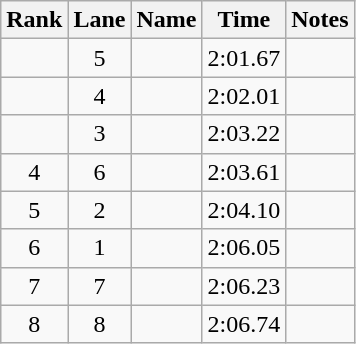<table class="wikitable sortable" style="text-align:center">
<tr>
<th>Rank</th>
<th>Lane</th>
<th>Name</th>
<th>Time</th>
<th>Notes</th>
</tr>
<tr>
<td></td>
<td>5</td>
<td align=left></td>
<td>2:01.67</td>
<td></td>
</tr>
<tr>
<td></td>
<td>4</td>
<td align=left></td>
<td>2:02.01</td>
<td></td>
</tr>
<tr>
<td></td>
<td>3</td>
<td align=left></td>
<td>2:03.22</td>
<td></td>
</tr>
<tr>
<td>4</td>
<td>6</td>
<td align=left></td>
<td>2:03.61</td>
<td></td>
</tr>
<tr>
<td>5</td>
<td>2</td>
<td align=left></td>
<td>2:04.10</td>
<td></td>
</tr>
<tr>
<td>6</td>
<td>1</td>
<td align=left></td>
<td>2:06.05</td>
<td></td>
</tr>
<tr>
<td>7</td>
<td>7</td>
<td align=left></td>
<td>2:06.23</td>
<td></td>
</tr>
<tr>
<td>8</td>
<td>8</td>
<td align=left></td>
<td>2:06.74</td>
<td></td>
</tr>
</table>
